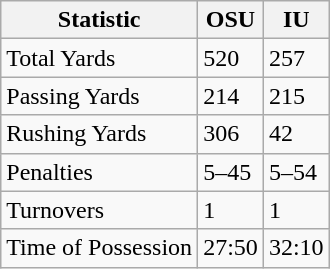<table class="wikitable">
<tr>
<th>Statistic</th>
<th>OSU</th>
<th>IU</th>
</tr>
<tr>
<td>Total Yards</td>
<td>520</td>
<td>257</td>
</tr>
<tr>
<td>Passing Yards</td>
<td>214</td>
<td>215</td>
</tr>
<tr>
<td>Rushing Yards</td>
<td>306</td>
<td>42</td>
</tr>
<tr>
<td>Penalties</td>
<td>5–45</td>
<td>5–54</td>
</tr>
<tr>
<td>Turnovers</td>
<td>1</td>
<td>1</td>
</tr>
<tr>
<td>Time of Possession</td>
<td>27:50</td>
<td>32:10</td>
</tr>
</table>
